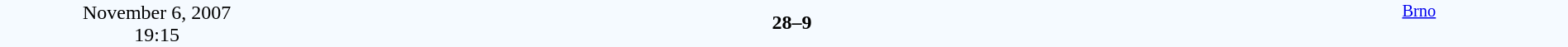<table style="width: 100%; background:#F5FAFF;" cellspacing="0">
<tr>
<td align=center rowspan=3 width=20%>November 6, 2007<br>19:15</td>
</tr>
<tr>
<td width=24% align=right></td>
<td align=center width=13%><strong>28–9</strong></td>
<td width=24%></td>
<td style=font-size:85% rowspan=3 valign=top align=center><a href='#'>Brno</a></td>
</tr>
<tr style=font-size:85%>
<td align=right></td>
<td align=center></td>
<td></td>
</tr>
</table>
